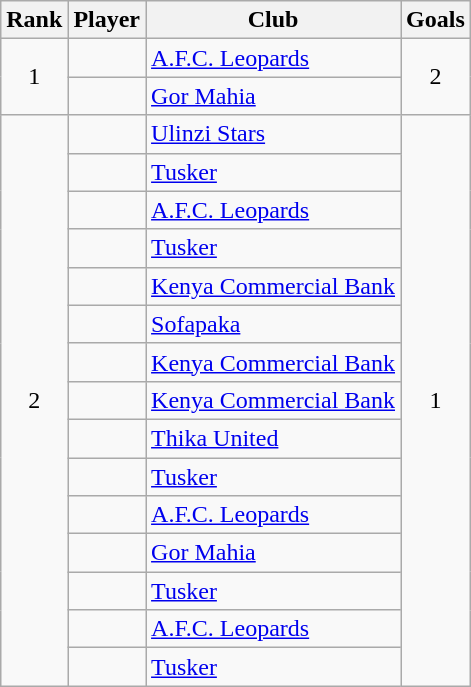<table class="wikitable sortable">
<tr>
<th>Rank</th>
<th>Player</th>
<th>Club</th>
<th>Goals</th>
</tr>
<tr>
<td rowspan="2" style="text-align:center;">1</td>
<td> </td>
<td><a href='#'>A.F.C. Leopards</a></td>
<td rowspan="2" style="text-align:center;">2</td>
</tr>
<tr>
<td> </td>
<td><a href='#'>Gor Mahia</a></td>
</tr>
<tr>
<td rowspan="15" style="text-align:center;">2</td>
<td> </td>
<td><a href='#'>Ulinzi Stars</a></td>
<td rowspan="15" style="text-align:center;">1</td>
</tr>
<tr>
<td> </td>
<td><a href='#'>Tusker</a></td>
</tr>
<tr>
<td> </td>
<td><a href='#'>A.F.C. Leopards</a></td>
</tr>
<tr>
<td> </td>
<td><a href='#'>Tusker</a></td>
</tr>
<tr>
<td> </td>
<td><a href='#'>Kenya Commercial Bank</a></td>
</tr>
<tr>
<td> </td>
<td><a href='#'>Sofapaka</a></td>
</tr>
<tr>
<td> </td>
<td><a href='#'>Kenya Commercial Bank</a></td>
</tr>
<tr>
<td> </td>
<td><a href='#'>Kenya Commercial Bank</a></td>
</tr>
<tr>
<td> </td>
<td><a href='#'>Thika United</a></td>
</tr>
<tr>
<td> </td>
<td><a href='#'>Tusker</a></td>
</tr>
<tr>
<td> </td>
<td><a href='#'>A.F.C. Leopards</a></td>
</tr>
<tr>
<td> </td>
<td><a href='#'>Gor Mahia</a></td>
</tr>
<tr>
<td> </td>
<td><a href='#'>Tusker</a></td>
</tr>
<tr>
<td> </td>
<td><a href='#'>A.F.C. Leopards</a></td>
</tr>
<tr>
<td> </td>
<td><a href='#'>Tusker</a></td>
</tr>
</table>
